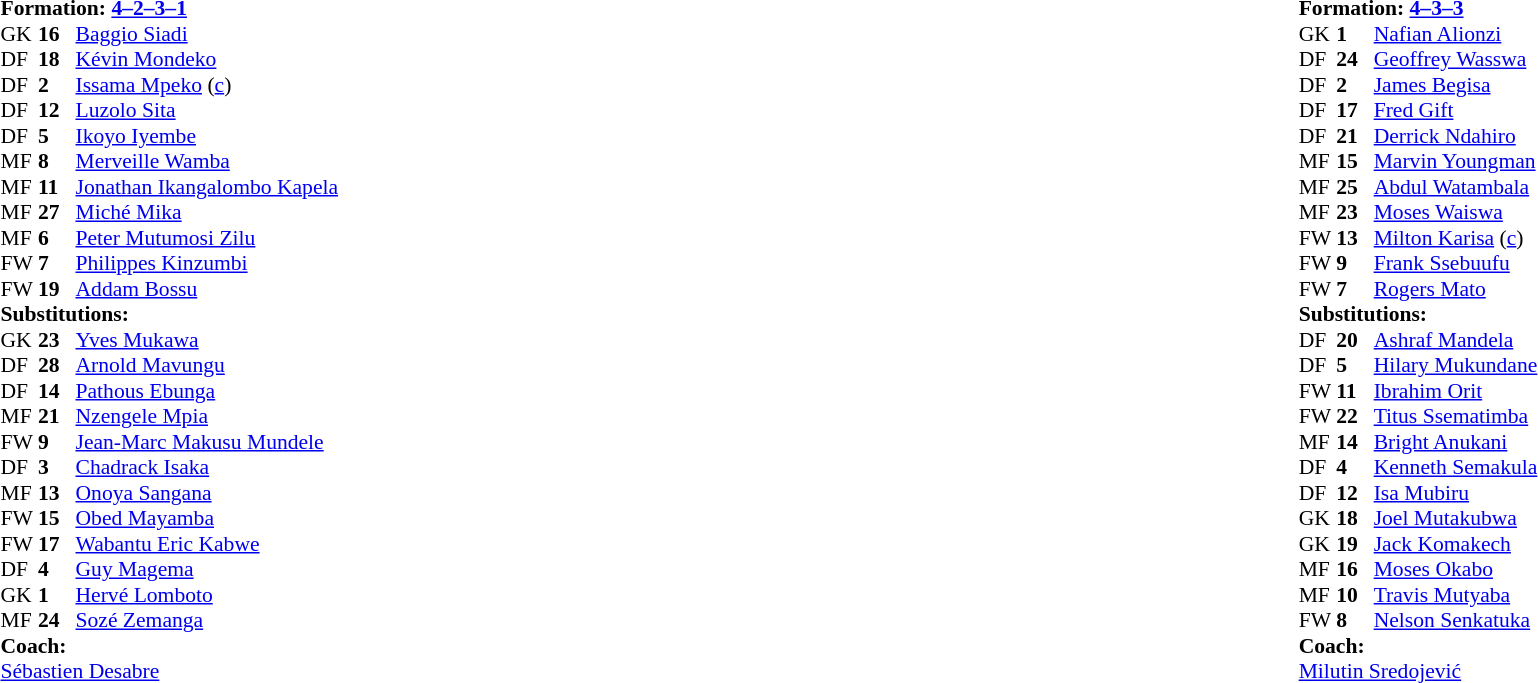<table width="100%">
<tr>
<td valign="top" width="40%"><br><table style="font-size:90%" cellspacing="0" cellpadding="0">
<tr>
<td colspan=4><strong>Formation: <a href='#'>4–2–3–1</a></strong></td>
</tr>
<tr>
<th width=25></th>
<th width=25></th>
</tr>
<tr>
<td>GK</td>
<td><strong>16</strong></td>
<td><a href='#'>Baggio Siadi</a></td>
</tr>
<tr>
<td>DF</td>
<td><strong>18</strong></td>
<td><a href='#'>Kévin Mondeko</a></td>
</tr>
<tr>
<td>DF</td>
<td><strong>2</strong></td>
<td><a href='#'>Issama Mpeko</a> (<a href='#'>c</a>)</td>
</tr>
<tr>
<td>DF</td>
<td><strong>12</strong></td>
<td><a href='#'>Luzolo Sita</a></td>
<td></td>
<td></td>
</tr>
<tr>
<td>DF</td>
<td><strong>5</strong></td>
<td><a href='#'>Ikoyo Iyembe</a></td>
</tr>
<tr>
<td>MF</td>
<td><strong>8</strong></td>
<td><a href='#'>Merveille Wamba</a></td>
<td></td>
<td></td>
</tr>
<tr>
<td>MF</td>
<td><strong>11</strong></td>
<td><a href='#'>Jonathan Ikangalombo Kapela</a></td>
</tr>
<tr>
<td>MF</td>
<td><strong>27</strong></td>
<td><a href='#'>Miché Mika</a></td>
<td></td>
<td></td>
</tr>
<tr>
<td>MF</td>
<td><strong>6</strong></td>
<td><a href='#'>Peter Mutumosi Zilu</a></td>
<td></td>
</tr>
<tr>
<td>FW</td>
<td><strong>7</strong></td>
<td><a href='#'>Philippes Kinzumbi</a></td>
<td></td>
<td></td>
</tr>
<tr>
<td>FW</td>
<td><strong>19</strong></td>
<td><a href='#'>Addam Bossu</a></td>
<td></td>
<td></td>
</tr>
<tr>
<td colspan=3><strong>Substitutions:</strong></td>
</tr>
<tr>
<td>GK</td>
<td><strong>23</strong></td>
<td><a href='#'>Yves Mukawa</a></td>
</tr>
<tr>
<td>DF</td>
<td><strong>28</strong></td>
<td><a href='#'>Arnold Mavungu</a></td>
</tr>
<tr>
<td>DF</td>
<td><strong>14</strong></td>
<td><a href='#'>Pathous Ebunga</a></td>
</tr>
<tr>
<td>MF</td>
<td><strong>21</strong></td>
<td><a href='#'>Nzengele Mpia</a></td>
<td></td>
<td></td>
</tr>
<tr>
<td>FW</td>
<td><strong>9</strong></td>
<td><a href='#'>Jean-Marc Makusu Mundele</a></td>
<td></td>
<td></td>
</tr>
<tr>
<td>DF</td>
<td><strong>3</strong></td>
<td><a href='#'>Chadrack Isaka</a></td>
<td></td>
<td></td>
</tr>
<tr>
<td>MF</td>
<td><strong>13</strong></td>
<td><a href='#'>Onoya Sangana</a></td>
</tr>
<tr>
<td>FW</td>
<td><strong>15</strong></td>
<td><a href='#'>Obed Mayamba</a></td>
</tr>
<tr>
<td>FW</td>
<td><strong>17</strong></td>
<td><a href='#'>Wabantu Eric Kabwe</a></td>
<td></td>
<td></td>
</tr>
<tr>
<td>DF</td>
<td><strong>4</strong></td>
<td><a href='#'>Guy Magema</a></td>
</tr>
<tr>
<td>GK</td>
<td><strong>1</strong></td>
<td><a href='#'>Hervé Lomboto</a></td>
</tr>
<tr>
<td>MF</td>
<td><strong>24</strong></td>
<td><a href='#'>Sozé Zemanga</a></td>
<td></td>
<td></td>
</tr>
<tr>
<td colspan=3><strong>Coach:</strong></td>
</tr>
<tr>
<td colspan=3> <a href='#'>Sébastien Desabre</a></td>
</tr>
</table>
</td>
<td valign="top"></td>
<td valign="top" width="50%"><br><table style="font-size:90%; margin:auto" cellspacing="0" cellpadding="0">
<tr>
<td colspan=4><strong>Formation: <a href='#'>4–3–3</a></strong></td>
</tr>
<tr>
<th width=25></th>
<th width=25></th>
</tr>
<tr>
<td>GK</td>
<td><strong>1</strong></td>
<td><a href='#'>Nafian Alionzi</a></td>
</tr>
<tr>
<td>DF</td>
<td><strong>24</strong></td>
<td><a href='#'>Geoffrey Wasswa</a></td>
<td></td>
</tr>
<tr>
<td>DF</td>
<td><strong>2</strong></td>
<td><a href='#'>James Begisa</a></td>
</tr>
<tr>
<td>DF</td>
<td><strong>17</strong></td>
<td><a href='#'>Fred Gift</a></td>
</tr>
<tr>
<td>DF</td>
<td><strong>21</strong></td>
<td><a href='#'>Derrick Ndahiro</a></td>
</tr>
<tr>
<td>MF</td>
<td><strong>15</strong></td>
<td><a href='#'>Marvin Youngman</a></td>
</tr>
<tr>
<td>MF</td>
<td><strong>25</strong></td>
<td><a href='#'>Abdul Watambala</a></td>
<td></td>
<td></td>
</tr>
<tr>
<td>MF</td>
<td><strong>23</strong></td>
<td><a href='#'>Moses Waiswa</a></td>
<td></td>
<td></td>
</tr>
<tr>
<td>FW</td>
<td><strong>13</strong></td>
<td><a href='#'>Milton Karisa</a> (<a href='#'>c</a>)</td>
<td></td>
<td></td>
</tr>
<tr>
<td>FW</td>
<td><strong>9</strong></td>
<td><a href='#'>Frank Ssebuufu</a></td>
<td></td>
<td></td>
</tr>
<tr>
<td>FW</td>
<td><strong>7</strong></td>
<td><a href='#'>Rogers Mato</a></td>
<td></td>
<td></td>
</tr>
<tr>
<td colspan=3><strong>Substitutions:</strong></td>
</tr>
<tr>
<td>DF</td>
<td><strong>20</strong></td>
<td><a href='#'>Ashraf Mandela</a></td>
</tr>
<tr>
<td>DF</td>
<td><strong>5</strong></td>
<td><a href='#'>Hilary Mukundane</a></td>
</tr>
<tr>
<td>FW</td>
<td><strong>11</strong></td>
<td><a href='#'>Ibrahim Orit</a></td>
<td></td>
<td></td>
</tr>
<tr>
<td>FW</td>
<td><strong>22</strong></td>
<td><a href='#'>Titus Ssematimba</a></td>
<td></td>
<td></td>
</tr>
<tr>
<td>MF</td>
<td><strong>14</strong></td>
<td><a href='#'>Bright Anukani</a></td>
</tr>
<tr>
<td>DF</td>
<td><strong>4</strong></td>
<td><a href='#'>Kenneth Semakula</a></td>
<td></td>
<td></td>
</tr>
<tr>
<td>DF</td>
<td><strong>12</strong></td>
<td><a href='#'>Isa Mubiru</a></td>
</tr>
<tr>
<td>GK</td>
<td><strong>18</strong></td>
<td><a href='#'>Joel Mutakubwa</a></td>
</tr>
<tr>
<td>GK</td>
<td><strong>19</strong></td>
<td><a href='#'>Jack Komakech</a></td>
</tr>
<tr>
<td>MF</td>
<td><strong>16</strong></td>
<td><a href='#'>Moses Okabo</a></td>
</tr>
<tr>
<td>MF</td>
<td><strong>10</strong></td>
<td><a href='#'>Travis Mutyaba</a></td>
<td></td>
<td></td>
</tr>
<tr>
<td>FW</td>
<td><strong>8</strong></td>
<td><a href='#'>Nelson Senkatuka</a></td>
<td></td>
<td></td>
</tr>
<tr>
<td colspan=3><strong>Coach:</strong></td>
</tr>
<tr>
<td colspan=3> <a href='#'>Milutin Sredojević</a></td>
</tr>
</table>
</td>
</tr>
</table>
